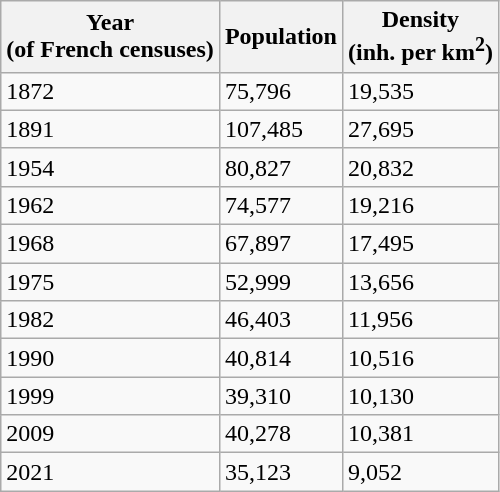<table class="wikitable">
<tr>
<th>Year<br>(of French censuses)</th>
<th>Population</th>
<th>Density<br>(inh. per km<sup>2</sup>)</th>
</tr>
<tr>
<td>1872</td>
<td>75,796</td>
<td>19,535</td>
</tr>
<tr>
<td>1891 </td>
<td>107,485</td>
<td>27,695</td>
</tr>
<tr>
<td>1954</td>
<td>80,827</td>
<td>20,832</td>
</tr>
<tr>
<td>1962</td>
<td>74,577</td>
<td>19,216</td>
</tr>
<tr>
<td>1968</td>
<td>67,897</td>
<td>17,495</td>
</tr>
<tr>
<td>1975</td>
<td>52,999</td>
<td>13,656</td>
</tr>
<tr>
<td>1982</td>
<td>46,403</td>
<td>11,956</td>
</tr>
<tr>
<td>1990</td>
<td>40,814</td>
<td>10,516</td>
</tr>
<tr>
<td>1999</td>
<td>39,310</td>
<td>10,130</td>
</tr>
<tr>
<td>2009</td>
<td>40,278</td>
<td>10,381</td>
</tr>
<tr>
<td>2021</td>
<td>35,123</td>
<td>9,052</td>
</tr>
</table>
